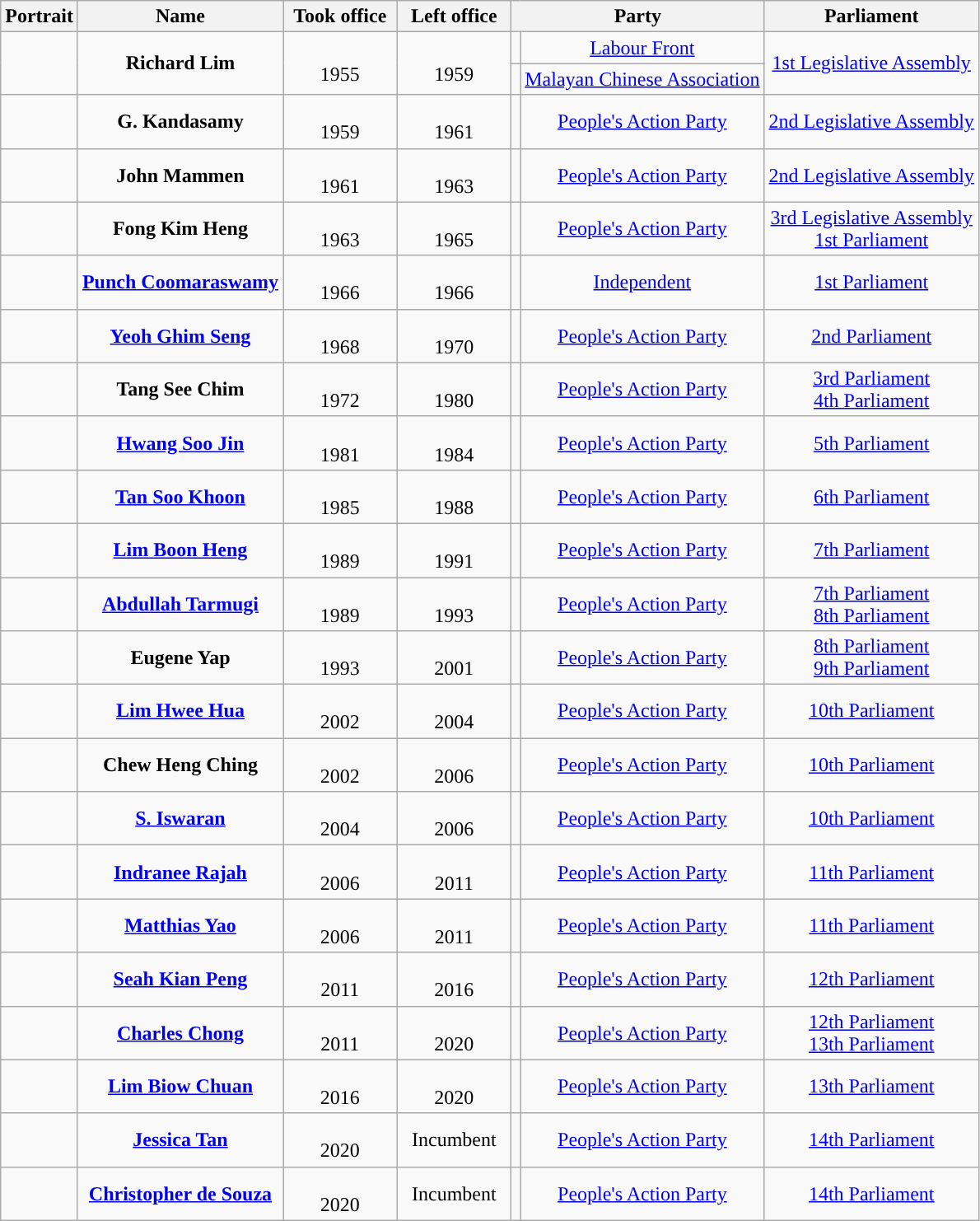<table class="wikitable" style="text-align:center; border:1px #aaf solid;">
<tr>
<th>Portrait</th>
<th>Name<br></th>
<th width="85">Took office</th>
<th width="85">Left office</th>
<th colspan="2">Party</th>
<th>Parliament</th>
</tr>
<tr>
<td rowspan="2"></td>
<td rowspan="2"><strong>Richard Lim</strong><br></td>
<td rowspan="2"><br>1955</td>
<td rowspan="2"><br>1959</td>
<td style="background:"></td>
<td><a href='#'>Labour Front</a></td>
<td rowspan="2"><a href='#'>1st Legislative Assembly</a></td>
</tr>
<tr>
<td style="background:"></td>
<td><a href='#'>Malayan Chinese Association</a></td>
</tr>
<tr>
<td></td>
<td><strong>G. Kandasamy</strong><br></td>
<td><br>1959</td>
<td><br>1961</td>
<td style="background:"></td>
<td><a href='#'>People's Action Party</a></td>
<td><a href='#'>2nd Legislative Assembly</a></td>
</tr>
<tr>
<td></td>
<td><strong>John Mammen</strong><br></td>
<td><br>1961</td>
<td><br>1963</td>
<td style="background:"></td>
<td><a href='#'>People's Action Party</a></td>
<td><a href='#'>2nd Legislative Assembly</a></td>
</tr>
<tr>
<td></td>
<td><strong>Fong Kim Heng</strong><br></td>
<td><br>1963</td>
<td><br>1965</td>
<td style="background:"></td>
<td><a href='#'>People's Action Party</a></td>
<td><a href='#'>3rd Legislative Assembly</a><br><a href='#'>1st Parliament</a></td>
</tr>
<tr>
<td></td>
<td><strong><a href='#'>Punch Coomaraswamy</a></strong><br></td>
<td><br>1966</td>
<td><br>1966</td>
<td style="background:"></td>
<td><a href='#'>Independent</a></td>
<td><a href='#'>1st Parliament</a></td>
</tr>
<tr>
<td></td>
<td><strong><a href='#'>Yeoh Ghim Seng</a></strong><br></td>
<td><br>1968</td>
<td><br>1970</td>
<td style="background:"></td>
<td><a href='#'>People's Action Party</a></td>
<td><a href='#'>2nd Parliament</a></td>
</tr>
<tr>
<td></td>
<td><strong>Tang See Chim</strong><br></td>
<td><br>1972</td>
<td><br>1980</td>
<td style="background:"></td>
<td><a href='#'>People's Action Party</a></td>
<td><a href='#'>3rd Parliament</a><br><a href='#'>4th Parliament</a></td>
</tr>
<tr>
<td></td>
<td><strong><a href='#'>Hwang Soo Jin</a></strong><br></td>
<td><br>1981</td>
<td><br>1984</td>
<td style="background:"></td>
<td><a href='#'>People's Action Party</a></td>
<td><a href='#'>5th Parliament</a></td>
</tr>
<tr>
<td></td>
<td><strong><a href='#'>Tan Soo Khoon</a></strong><br></td>
<td><br>1985</td>
<td><br>1988</td>
<td style="background:"></td>
<td><a href='#'>People's Action Party</a></td>
<td><a href='#'>6th Parliament</a></td>
</tr>
<tr>
<td></td>
<td><strong><a href='#'>Lim Boon Heng</a></strong><br></td>
<td><br>1989</td>
<td><br>1991</td>
<td style="background:"></td>
<td><a href='#'>People's Action Party</a></td>
<td><a href='#'>7th Parliament</a></td>
</tr>
<tr>
<td></td>
<td><strong><a href='#'>Abdullah Tarmugi</a></strong><br></td>
<td><br>1989</td>
<td><br>1993</td>
<td style="background:"></td>
<td><a href='#'>People's Action Party</a></td>
<td><a href='#'>7th Parliament</a><br><a href='#'>8th Parliament</a></td>
</tr>
<tr>
<td></td>
<td><strong>Eugene Yap</strong><br></td>
<td><br>1993</td>
<td><br>2001</td>
<td style="background:"></td>
<td><a href='#'>People's Action Party</a></td>
<td><a href='#'>8th Parliament</a><br><a href='#'>9th Parliament</a></td>
</tr>
<tr>
<td></td>
<td><strong><a href='#'>Lim Hwee Hua</a></strong><br></td>
<td><br>2002</td>
<td><br>2004</td>
<td style="background:"></td>
<td><a href='#'>People's Action Party</a></td>
<td><a href='#'>10th Parliament</a></td>
</tr>
<tr>
<td></td>
<td><strong>Chew Heng Ching</strong><br></td>
<td><br>2002</td>
<td><br>2006</td>
<td style="background:"></td>
<td><a href='#'>People's Action Party</a></td>
<td><a href='#'>10th Parliament</a></td>
</tr>
<tr>
<td></td>
<td><strong><a href='#'>S. Iswaran</a></strong><br></td>
<td><br>2004</td>
<td><br>2006</td>
<td style="background:"></td>
<td><a href='#'>People's Action Party</a></td>
<td><a href='#'>10th Parliament</a></td>
</tr>
<tr>
<td></td>
<td><strong><a href='#'>Indranee Rajah</a></strong><br></td>
<td><br>2006</td>
<td><br>2011</td>
<td style="background:"></td>
<td><a href='#'>People's Action Party</a></td>
<td><a href='#'>11th Parliament</a></td>
</tr>
<tr>
<td></td>
<td><strong><a href='#'>Matthias Yao</a></strong><br></td>
<td><br>2006</td>
<td><br>2011</td>
<td style="background:"></td>
<td><a href='#'>People's Action Party</a></td>
<td><a href='#'>11th Parliament</a></td>
</tr>
<tr>
<td></td>
<td><strong><a href='#'>Seah Kian Peng</a></strong><br></td>
<td><br>2011</td>
<td><br>2016</td>
<td style="background:"></td>
<td><a href='#'>People's Action Party</a></td>
<td><a href='#'>12th Parliament</a></td>
</tr>
<tr>
<td></td>
<td><strong><a href='#'>Charles Chong</a></strong><br></td>
<td><br>2011</td>
<td><br>2020</td>
<td style="background:"></td>
<td><a href='#'>People's Action Party</a></td>
<td><a href='#'>12th Parliament</a><br><a href='#'>13th Parliament</a></td>
</tr>
<tr>
<td></td>
<td><strong><a href='#'>Lim Biow Chuan</a></strong><br></td>
<td><br>2016</td>
<td><br>2020</td>
<td style="background:"></td>
<td><a href='#'>People's Action Party</a></td>
<td><a href='#'>13th Parliament</a></td>
</tr>
<tr>
<td></td>
<td><strong><a href='#'>Jessica Tan</a></strong><br></td>
<td><br>2020</td>
<td>Incumbent</td>
<td style="background:"></td>
<td><a href='#'>People's Action Party</a></td>
<td><a href='#'>14th Parliament</a></td>
</tr>
<tr>
<td></td>
<td><strong><a href='#'>Christopher de Souza</a></strong><br></td>
<td><br>2020</td>
<td>Incumbent</td>
<td style="background:"></td>
<td><a href='#'>People's Action Party</a></td>
<td><a href='#'>14th Parliament</a></td>
</tr>
</table>
